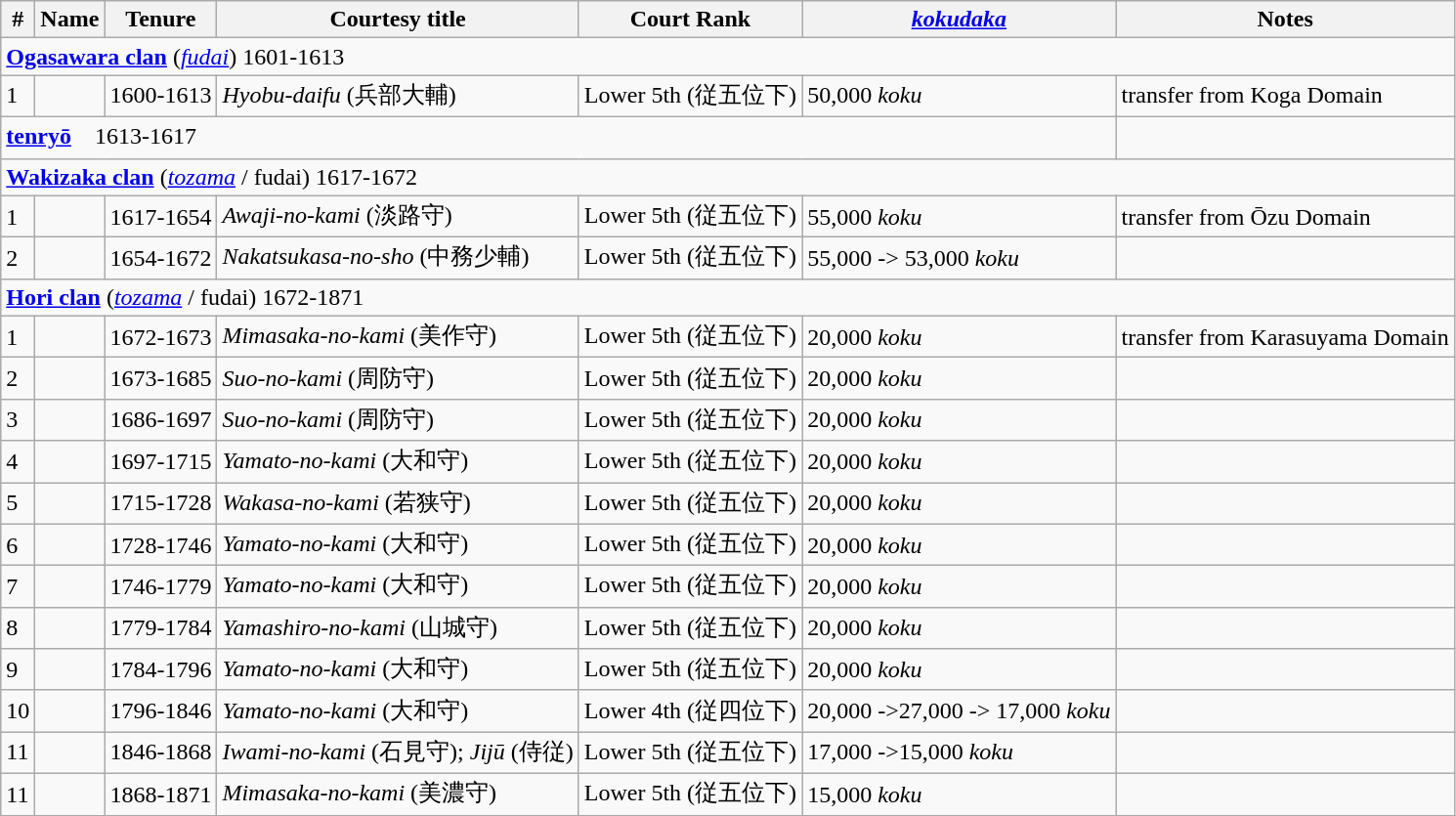<table class=wikitable>
<tr>
<th>#</th>
<th>Name</th>
<th>Tenure</th>
<th>Courtesy title</th>
<th>Court Rank</th>
<th><em><a href='#'>kokudaka</a></em></th>
<th>Notes</th>
</tr>
<tr>
<td colspan=7> <strong><a href='#'>Ogasawara clan</a></strong> (<em><a href='#'>fudai</a></em>) 1601-1613</td>
</tr>
<tr>
<td>1</td>
<td></td>
<td>1600-1613</td>
<td><em>Hyobu-daifu</em> (兵部大輔)</td>
<td>Lower 5th (従五位下)</td>
<td>50,000 <em>koku</em></td>
<td>transfer from Koga Domain</td>
</tr>
<tr>
<td colspan=6> <strong><a href='#'>tenryō</a></strong>　1613-1617</td>
</tr>
<tr>
<td colspan=7> <strong><a href='#'>Wakizaka clan</a></strong> (<em><a href='#'>tozama</a></em> / fudai) 1617-1672</td>
</tr>
<tr>
<td>1</td>
<td></td>
<td>1617-1654</td>
<td><em>Awaji-no-kami</em> (淡路守)</td>
<td>Lower 5th (従五位下)</td>
<td>55,000 <em>koku</em></td>
<td>transfer from Ōzu Domain</td>
</tr>
<tr>
<td>2</td>
<td></td>
<td>1654-1672</td>
<td><em>Nakatsukasa-no-sho</em> (中務少輔)</td>
<td>Lower 5th (従五位下)</td>
<td>55,000 -> 53,000 <em>koku</em></td>
<td></td>
</tr>
<tr>
<td colspan=7> <strong><a href='#'>Hori clan</a></strong> (<em><a href='#'>tozama</a></em> / fudai) 1672-1871</td>
</tr>
<tr>
<td>1</td>
<td></td>
<td>1672-1673</td>
<td><em>Mimasaka-no-kami</em> (美作守)</td>
<td>Lower 5th (従五位下)</td>
<td>20,000 <em>koku</em></td>
<td>transfer from Karasuyama Domain</td>
</tr>
<tr>
<td>2</td>
<td></td>
<td>1673-1685</td>
<td><em>Suo-no-kami</em> (周防守)</td>
<td>Lower 5th (従五位下)</td>
<td>20,000 <em>koku</em></td>
<td></td>
</tr>
<tr>
<td>3</td>
<td></td>
<td>1686-1697</td>
<td><em>Suo-no-kami</em> (周防守)</td>
<td>Lower 5th (従五位下)</td>
<td>20,000 <em>koku</em></td>
<td></td>
</tr>
<tr>
<td>4</td>
<td></td>
<td>1697-1715</td>
<td><em>Yamato-no-kami</em> (大和守)</td>
<td>Lower 5th (従五位下)</td>
<td>20,000 <em>koku</em></td>
<td></td>
</tr>
<tr>
<td>5</td>
<td></td>
<td>1715-1728</td>
<td><em>Wakasa-no-kami</em> (若狭守)</td>
<td>Lower 5th (従五位下)</td>
<td>20,000 <em>koku</em></td>
<td></td>
</tr>
<tr>
<td>6</td>
<td></td>
<td>1728-1746</td>
<td><em>Yamato-no-kami</em> (大和守)</td>
<td>Lower 5th (従五位下)</td>
<td>20,000 <em>koku</em></td>
<td></td>
</tr>
<tr>
<td>7</td>
<td></td>
<td>1746-1779</td>
<td><em>Yamato-no-kami</em> (大和守)</td>
<td>Lower 5th (従五位下)</td>
<td>20,000 <em>koku</em></td>
<td></td>
</tr>
<tr>
<td>8</td>
<td></td>
<td>1779-1784</td>
<td><em>Yamashiro-no-kami</em> (山城守)</td>
<td>Lower 5th (従五位下)</td>
<td>20,000 <em>koku</em></td>
<td></td>
</tr>
<tr>
<td>9</td>
<td></td>
<td>1784-1796</td>
<td><em>Yamato-no-kami</em> (大和守)</td>
<td>Lower 5th (従五位下)</td>
<td>20,000 <em>koku</em></td>
<td></td>
</tr>
<tr>
<td>10</td>
<td></td>
<td>1796-1846</td>
<td><em>Yamato-no-kami</em> (大和守)</td>
<td>Lower 4th (従四位下)</td>
<td>20,000 ->27,000 -> 17,000 <em>koku</em></td>
<td></td>
</tr>
<tr>
<td>11</td>
<td></td>
<td>1846-1868</td>
<td><em>Iwami-no-kami</em> (石見守); <em>Jijū</em> (侍従)</td>
<td>Lower 5th (従五位下)</td>
<td>17,000 ->15,000 <em>koku</em></td>
<td></td>
</tr>
<tr>
<td>11</td>
<td></td>
<td>1868-1871</td>
<td><em>Mimasaka-no-kami</em> (美濃守)</td>
<td>Lower 5th (従五位下)</td>
<td>15,000 <em>koku</em></td>
<td></td>
</tr>
<tr>
</tr>
</table>
